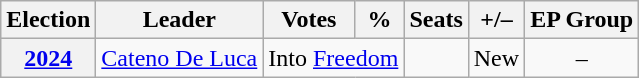<table class="wikitable" style="text-align:center">
<tr>
<th>Election</th>
<th>Leader</th>
<th>Votes</th>
<th>%</th>
<th>Seats</th>
<th>+/–</th>
<th>EP Group</th>
</tr>
<tr>
<th><a href='#'>2024</a></th>
<td><a href='#'>Cateno De Luca</a></td>
<td colspan="2">Into <a href='#'>Freedom</a></td>
<td></td>
<td>New</td>
<td>–</td>
</tr>
</table>
